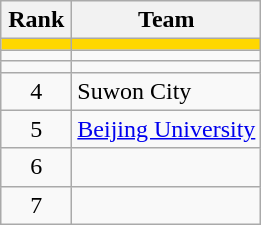<table class="wikitable" style="text-align: center;">
<tr>
<th width=40>Rank</th>
<th>Team</th>
</tr>
<tr bgcolor=gold>
<td></td>
<td align=left></td>
</tr>
<tr>
<td></td>
<td align=left></td>
</tr>
<tr>
<td></td>
<td align=left></td>
</tr>
<tr>
<td>4</td>
<td align=left> Suwon City</td>
</tr>
<tr>
<td>5</td>
<td align=left> <a href='#'>Beijing University</a></td>
</tr>
<tr>
<td>6</td>
<td align=left></td>
</tr>
<tr>
<td>7</td>
<td align=left></td>
</tr>
</table>
